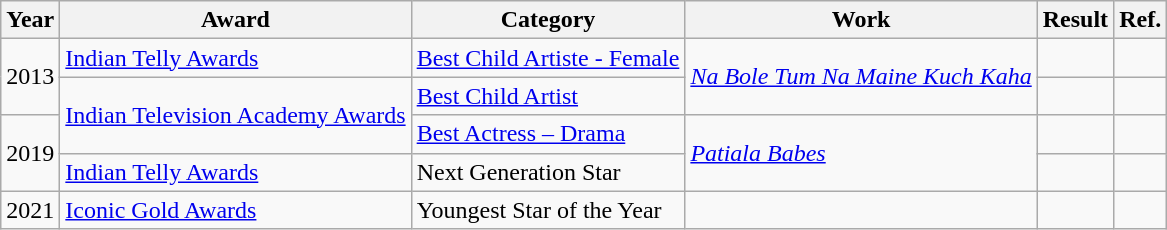<table class="wikitable">
<tr>
<th>Year</th>
<th>Award</th>
<th>Category</th>
<th>Work</th>
<th>Result</th>
<th>Ref.</th>
</tr>
<tr>
<td rowspan="2">2013</td>
<td><a href='#'>Indian Telly Awards</a></td>
<td><a href='#'>Best Child Artiste - Female</a></td>
<td rowspan="2"><em><a href='#'>Na Bole Tum Na Maine Kuch Kaha</a></em></td>
<td></td>
<td></td>
</tr>
<tr>
<td rowspan="2"><a href='#'>Indian Television Academy Awards</a></td>
<td><a href='#'>Best Child Artist</a></td>
<td></td>
<td></td>
</tr>
<tr>
<td rowspan="2">2019</td>
<td><a href='#'>Best Actress – Drama</a></td>
<td rowspan="2"><em><a href='#'>Patiala Babes</a></em></td>
<td></td>
<td></td>
</tr>
<tr>
<td><a href='#'>Indian Telly Awards</a></td>
<td>Next Generation Star</td>
<td></td>
<td></td>
</tr>
<tr>
<td>2021</td>
<td><a href='#'>Iconic Gold Awards</a></td>
<td>Youngest Star of the Year</td>
<td></td>
<td></td>
<td></td>
</tr>
</table>
